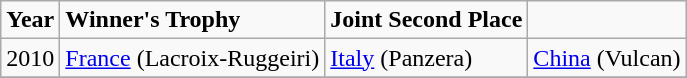<table class=wikitable>
<tr>
<td><strong>Year</strong></td>
<td><strong>Winner's Trophy</strong></td>
<td><strong>Joint Second Place</strong></td>
<td></td>
</tr>
<tr ----bgcolor="#EFEFEF">
<td>2010</td>
<td> <a href='#'>France</a> (Lacroix-Ruggeiri)</td>
<td> <a href='#'>Italy</a> (Panzera)</td>
<td> <a href='#'>China</a> (Vulcan)</td>
</tr>
<tr ---->
</tr>
</table>
